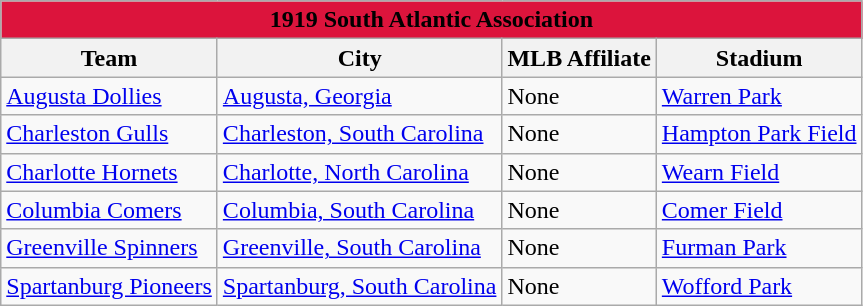<table class="wikitable" style="width:auto">
<tr>
<td bgcolor="#DC143C" align="center" colspan="7"><strong><span>1919 South Atlantic Association</span></strong></td>
</tr>
<tr>
<th>Team</th>
<th>City</th>
<th>MLB Affiliate</th>
<th>Stadium</th>
</tr>
<tr>
<td><a href='#'>Augusta Dollies</a></td>
<td><a href='#'>Augusta, Georgia</a></td>
<td>None</td>
<td><a href='#'>Warren Park</a></td>
</tr>
<tr>
<td><a href='#'>Charleston Gulls</a></td>
<td><a href='#'>Charleston, South Carolina</a></td>
<td>None</td>
<td><a href='#'>Hampton Park Field</a></td>
</tr>
<tr>
<td><a href='#'>Charlotte Hornets</a></td>
<td><a href='#'>Charlotte, North Carolina</a></td>
<td>None</td>
<td><a href='#'>Wearn Field</a></td>
</tr>
<tr>
<td><a href='#'>Columbia Comers</a></td>
<td><a href='#'>Columbia, South Carolina</a></td>
<td>None</td>
<td><a href='#'>Comer Field</a></td>
</tr>
<tr>
<td><a href='#'>Greenville Spinners</a></td>
<td><a href='#'>Greenville, South Carolina</a></td>
<td>None</td>
<td><a href='#'>Furman Park</a></td>
</tr>
<tr>
<td><a href='#'>Spartanburg Pioneers</a></td>
<td><a href='#'>Spartanburg, South Carolina</a></td>
<td>None</td>
<td><a href='#'>Wofford Park</a></td>
</tr>
</table>
